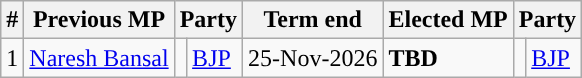<table class="wikitable sortable">
<tr>
<th>#</th>
<th>Previous MP</th>
<th colspan="2">Party</th>
<th>Term end</th>
<th>Elected MP</th>
<th colspan="2">Party</th>
</tr>
<tr>
<td>1</td>
<td><a href='#'>Naresh Bansal</a></td>
<td></td>
<td><a href='#'>BJP</a></td>
<td>25-Nov-2026</td>
<td><strong>TBD</strong></td>
<td></td>
<td><a href='#'>BJP</a></td>
</tr>
</table>
